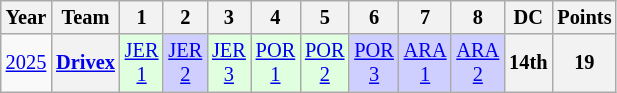<table class="wikitable" style="text-align:center; font-size:85%">
<tr>
<th>Year</th>
<th>Team</th>
<th>1</th>
<th>2</th>
<th>3</th>
<th>4</th>
<th>5</th>
<th>6</th>
<th>7</th>
<th>8</th>
<th>DC</th>
<th>Points</th>
</tr>
<tr>
<td><a href='#'>2025</a></td>
<th><a href='#'>Drivex</a></th>
<td style="background:#DFFFDF"><a href='#'>JER<br>1</a><br></td>
<td style="background:#CFCFFF"><a href='#'>JER<br>2</a><br></td>
<td style="background:#DFFFDF"><a href='#'>JER<br>3</a><br></td>
<td style="background:#DFFFDF"><a href='#'>POR<br>1</a><br></td>
<td style="background:#DFFFDF"><a href='#'>POR<br>2</a><br></td>
<td style="background:#CFCFFF"><a href='#'>POR<br>3</a><br></td>
<td style="background:#CFCFFF"><a href='#'>ARA<br>1</a><br></td>
<td style="background:#CFCFFF"><a href='#'>ARA<br>2</a><br></td>
<th>14th</th>
<th>19</th>
</tr>
</table>
